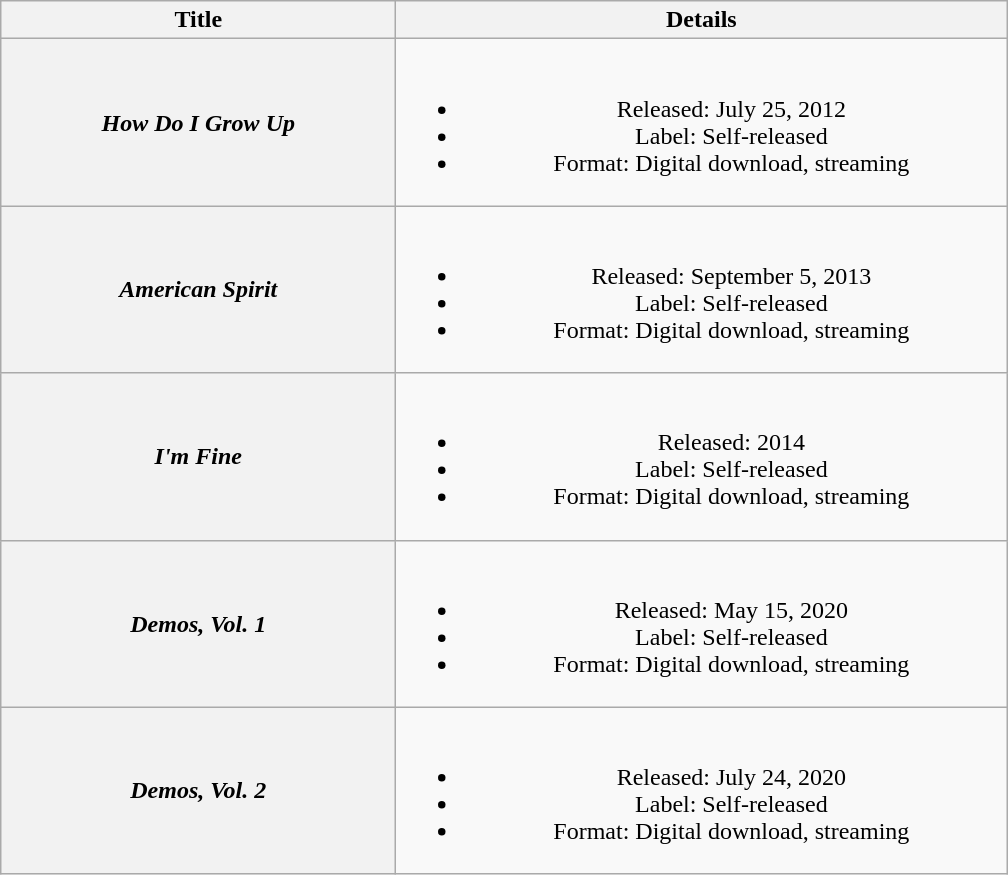<table class="wikitable plainrowheaders" style="text-align:center;">
<tr>
<th style="width:16em;">Title</th>
<th style="width:25em;">Details</th>
</tr>
<tr>
<th scope="row"><em>How Do I Grow Up</em></th>
<td><br><ul><li>Released: July 25, 2012</li><li>Label: Self-released</li><li>Format: Digital download, streaming</li></ul></td>
</tr>
<tr>
<th scope="row"><em>American Spirit</em></th>
<td><br><ul><li>Released: September 5, 2013</li><li>Label: Self-released</li><li>Format: Digital download, streaming</li></ul></td>
</tr>
<tr>
<th scope="row"><em>I'm Fine</em></th>
<td><br><ul><li>Released: 2014</li><li>Label: Self-released</li><li>Format: Digital download, streaming</li></ul></td>
</tr>
<tr>
<th scope="row"><em>Demos, Vol. 1</em></th>
<td><br><ul><li>Released: May 15, 2020</li><li>Label: Self-released</li><li>Format: Digital download, streaming</li></ul></td>
</tr>
<tr>
<th scope="row"><em>Demos, Vol. 2</em></th>
<td><br><ul><li>Released: July 24, 2020</li><li>Label: Self-released</li><li>Format: Digital download, streaming</li></ul></td>
</tr>
</table>
